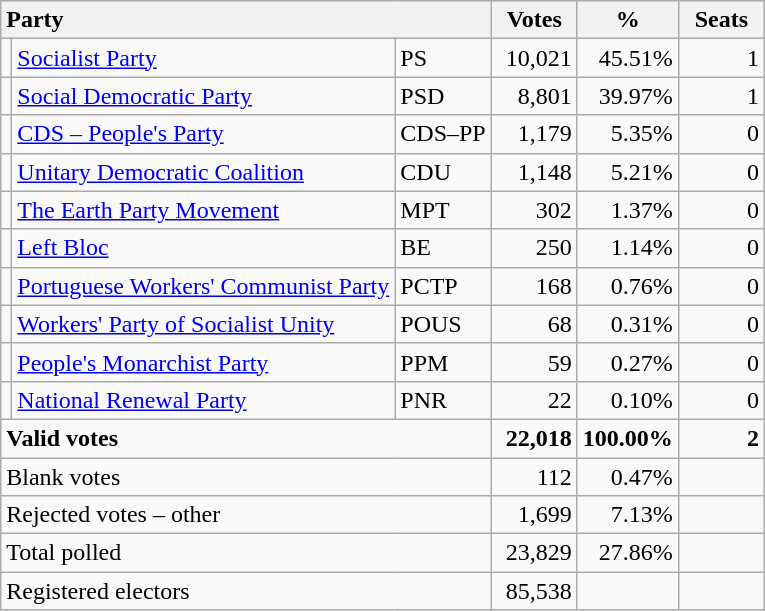<table class="wikitable" border="1" style="text-align:right;">
<tr>
<th style="text-align:left;" colspan=3>Party</th>
<th align=center width="50">Votes</th>
<th align=center width="50">%</th>
<th align=center width="50">Seats</th>
</tr>
<tr>
<td></td>
<td align=left><a href='#'>Socialist Party</a></td>
<td align=left>PS</td>
<td>10,021</td>
<td>45.51%</td>
<td>1</td>
</tr>
<tr>
<td></td>
<td align=left><a href='#'>Social Democratic Party</a></td>
<td align=left>PSD</td>
<td>8,801</td>
<td>39.97%</td>
<td>1</td>
</tr>
<tr>
<td></td>
<td align=left><a href='#'>CDS – People's Party</a></td>
<td align=left style="white-space: nowrap;">CDS–PP</td>
<td>1,179</td>
<td>5.35%</td>
<td>0</td>
</tr>
<tr>
<td></td>
<td align=left style="white-space: nowrap;"><a href='#'>Unitary Democratic Coalition</a></td>
<td align=left>CDU</td>
<td>1,148</td>
<td>5.21%</td>
<td>0</td>
</tr>
<tr>
<td></td>
<td align=left><a href='#'>The Earth Party Movement</a></td>
<td align=left>MPT</td>
<td>302</td>
<td>1.37%</td>
<td>0</td>
</tr>
<tr>
<td></td>
<td align=left><a href='#'>Left Bloc</a></td>
<td align=left>BE</td>
<td>250</td>
<td>1.14%</td>
<td>0</td>
</tr>
<tr>
<td></td>
<td align=left><a href='#'>Portuguese Workers' Communist Party</a></td>
<td align=left>PCTP</td>
<td>168</td>
<td>0.76%</td>
<td>0</td>
</tr>
<tr>
<td></td>
<td align=left><a href='#'>Workers' Party of Socialist Unity</a></td>
<td align=left>POUS</td>
<td>68</td>
<td>0.31%</td>
<td>0</td>
</tr>
<tr>
<td></td>
<td align=left><a href='#'>People's Monarchist Party</a></td>
<td align=left>PPM</td>
<td>59</td>
<td>0.27%</td>
<td>0</td>
</tr>
<tr>
<td></td>
<td align=left><a href='#'>National Renewal Party</a></td>
<td align=left>PNR</td>
<td>22</td>
<td>0.10%</td>
<td>0</td>
</tr>
<tr style="font-weight:bold">
<td align=left colspan=3>Valid votes</td>
<td>22,018</td>
<td>100.00%</td>
<td>2</td>
</tr>
<tr>
<td align=left colspan=3>Blank votes</td>
<td>112</td>
<td>0.47%</td>
<td></td>
</tr>
<tr>
<td align=left colspan=3>Rejected votes – other</td>
<td>1,699</td>
<td>7.13%</td>
<td></td>
</tr>
<tr>
<td align=left colspan=3>Total polled</td>
<td>23,829</td>
<td>27.86%</td>
<td></td>
</tr>
<tr>
<td align=left colspan=3>Registered electors</td>
<td>85,538</td>
<td></td>
<td></td>
</tr>
</table>
